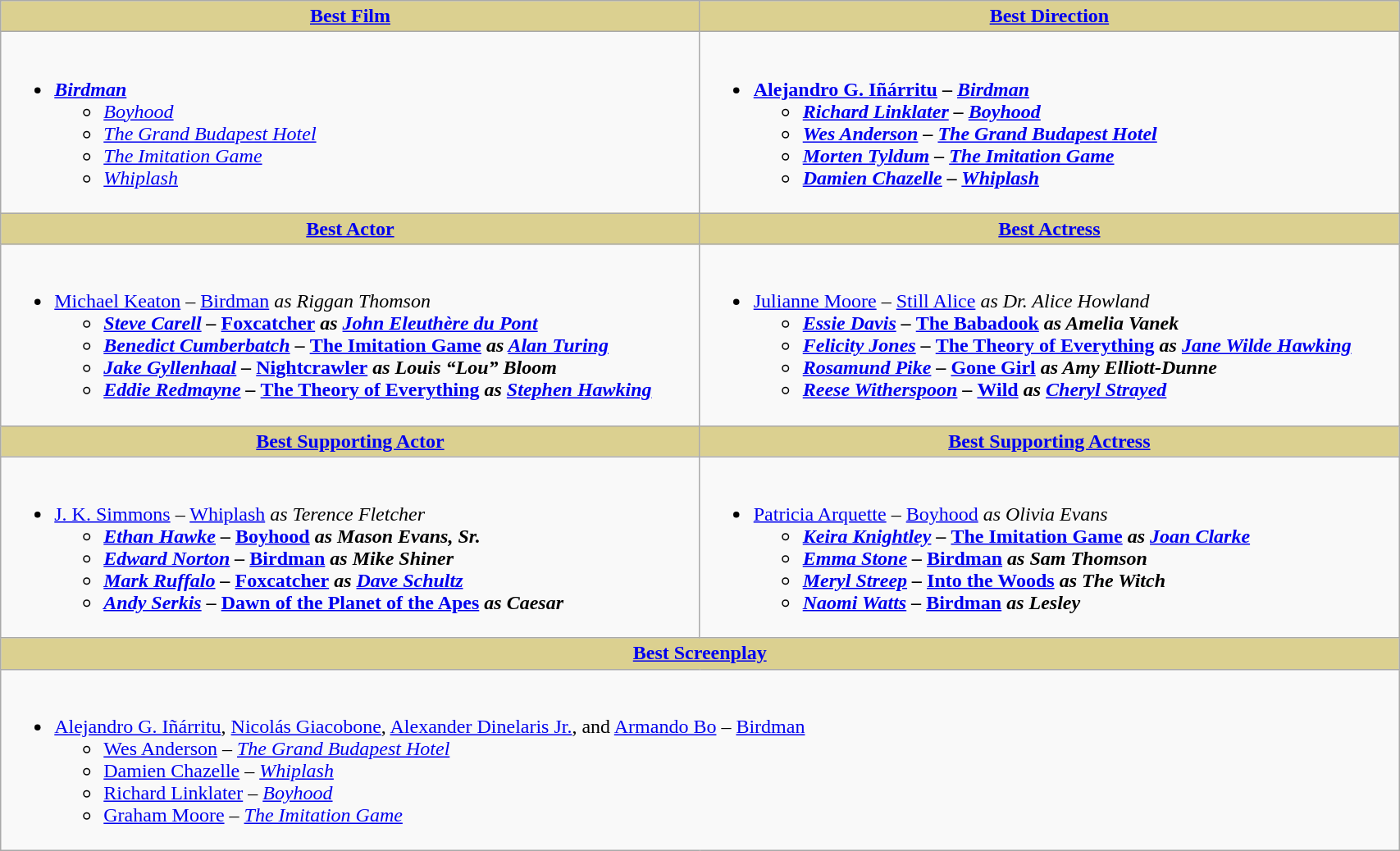<table class=wikitable width=90%" border="1" cellpadding="5" cellspacing="0" align="centre">
<tr>
<th style="background:#DBD090;width:50%"><a href='#'>Best Film</a></th>
<th style="background:#DBD090;width:50%" "><a href='#'>Best Direction</a></th>
</tr>
<tr>
<td valign="top"><br><ul><li><strong><em><a href='#'>Birdman</a></em></strong><ul><li><em><a href='#'>Boyhood</a></em></li><li><em><a href='#'>The Grand Budapest Hotel</a></em></li><li><em><a href='#'>The Imitation Game</a></em></li><li><em><a href='#'>Whiplash</a></em></li></ul></li></ul></td>
<td valign="top"><br><ul><li><strong><a href='#'>Alejandro G. Iñárritu</a> – <em><a href='#'>Birdman</a><strong><em><ul><li><a href='#'>Richard Linklater</a></em> – <a href='#'>Boyhood</a><em></li><li><a href='#'>Wes Anderson</a> – </em><a href='#'>The Grand Budapest Hotel</a><em></li><li><a href='#'>Morten Tyldum</a> – </em><a href='#'>The Imitation Game</a><em></li><li><a href='#'>Damien Chazelle</a> – </em><a href='#'>Whiplash</a><em></li></ul></li></ul></td>
</tr>
<tr>
<th style="background:#DBD090;width:50%" "><a href='#'>Best Actor</a></th>
<th style="background:#DBD090;width:50%" "><a href='#'>Best Actress</a></th>
</tr>
<tr>
<td valign="top"><br><ul><li></strong><a href='#'>Michael Keaton</a> – </em><a href='#'>Birdman</a><em> as Riggan Thomson<strong><ul><li><a href='#'>Steve Carell</a> – </em><a href='#'>Foxcatcher</a><em> as <a href='#'>John Eleuthère du Pont</a></li><li><a href='#'>Benedict Cumberbatch</a> – </em><a href='#'>The Imitation Game</a><em> as <a href='#'>Alan Turing</a></li><li><a href='#'>Jake Gyllenhaal</a> – </em><a href='#'>Nightcrawler</a><em> as Louis “Lou” Bloom</li><li><a href='#'>Eddie Redmayne</a> – </em><a href='#'>The Theory of Everything</a><em> as <a href='#'>Stephen Hawking</a></li></ul></li></ul></td>
<td valign="top"><br><ul><li></strong><a href='#'>Julianne Moore</a> – </em><a href='#'>Still Alice</a><em> as Dr. Alice Howland<strong><ul><li><a href='#'>Essie Davis</a> – </em><a href='#'>The Babadook</a><em> as Amelia Vanek</li><li><a href='#'>Felicity Jones</a> – </em><a href='#'>The Theory of Everything</a><em> as <a href='#'>Jane Wilde Hawking</a></li><li><a href='#'>Rosamund Pike</a> – </em><a href='#'>Gone Girl</a><em> as Amy Elliott-Dunne</li><li><a href='#'>Reese Witherspoon</a> – </em><a href='#'>Wild</a><em> as <a href='#'>Cheryl Strayed</a></li></ul></li></ul></td>
</tr>
<tr>
<th style="background:#DBD090;width:50%" "><a href='#'>Best Supporting Actor</a></th>
<th style="background:#DBD090;width:50%" "><a href='#'>Best Supporting Actress</a></th>
</tr>
<tr>
<td valign="top"><br><ul><li></strong><a href='#'>J. K. Simmons</a> – </em><a href='#'>Whiplash</a><em> as Terence Fletcher<strong><ul><li><a href='#'>Ethan Hawke</a> – </em><a href='#'>Boyhood</a><em> as Mason Evans, Sr.</li><li><a href='#'>Edward Norton</a> – </em><a href='#'>Birdman</a><em> as Mike Shiner</li><li><a href='#'>Mark Ruffalo</a> – </em><a href='#'>Foxcatcher</a><em> as <a href='#'>Dave Schultz</a></li><li><a href='#'>Andy Serkis</a> – </em><a href='#'>Dawn of the Planet of the Apes</a><em> as Caesar</li></ul></li></ul></td>
<td valign="top"><br><ul><li></strong><a href='#'>Patricia Arquette</a> – </em><a href='#'>Boyhood</a><em> as Olivia Evans<strong><ul><li><a href='#'>Keira Knightley</a> – </em><a href='#'>The Imitation Game</a><em> as <a href='#'>Joan Clarke</a></li><li><a href='#'>Emma Stone</a> – </em><a href='#'>Birdman</a><em> as Sam Thomson</li><li><a href='#'>Meryl Streep</a> – </em><a href='#'>Into the Woods</a><em> as The Witch</li><li><a href='#'>Naomi Watts</a> – </em><a href='#'>Birdman</a><em> as Lesley</li></ul></li></ul></td>
</tr>
<tr>
<th colspan="2" style="background:#DBD090;width:50%" "><a href='#'>Best Screenplay</a></th>
</tr>
<tr>
<td colspan=2 valign="top"><br><ul><li></strong><a href='#'>Alejandro G. Iñárritu</a>, <a href='#'>Nicolás Giacobone</a>, <a href='#'>Alexander Dinelaris Jr.</a>, and <a href='#'>Armando Bo</a> – </em><a href='#'>Birdman</a></em></strong><ul><li><a href='#'>Wes Anderson</a> – <em><a href='#'>The Grand Budapest Hotel</a></em></li><li><a href='#'>Damien Chazelle</a> – <em><a href='#'>Whiplash</a></em></li><li><a href='#'>Richard Linklater</a><em> – <a href='#'>Boyhood</a></em></li><li><a href='#'>Graham Moore</a> – <em><a href='#'>The Imitation Game</a></em></li></ul></li></ul></td>
</tr>
</table>
